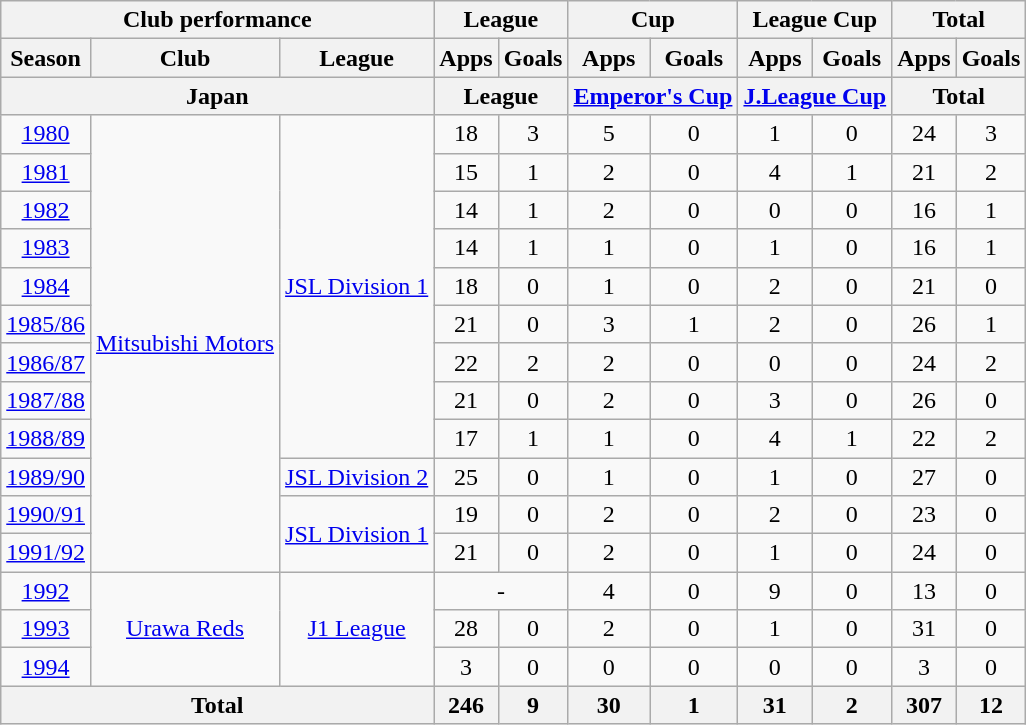<table class="wikitable" style="text-align:center;">
<tr>
<th colspan=3>Club performance</th>
<th colspan=2>League</th>
<th colspan=2>Cup</th>
<th colspan=2>League Cup</th>
<th colspan=2>Total</th>
</tr>
<tr>
<th>Season</th>
<th>Club</th>
<th>League</th>
<th>Apps</th>
<th>Goals</th>
<th>Apps</th>
<th>Goals</th>
<th>Apps</th>
<th>Goals</th>
<th>Apps</th>
<th>Goals</th>
</tr>
<tr>
<th colspan=3>Japan</th>
<th colspan=2>League</th>
<th colspan=2><a href='#'>Emperor's Cup</a></th>
<th colspan=2><a href='#'>J.League Cup</a></th>
<th colspan=2>Total</th>
</tr>
<tr>
<td><a href='#'>1980</a></td>
<td rowspan="12"><a href='#'>Mitsubishi Motors</a></td>
<td rowspan="9"><a href='#'>JSL Division 1</a></td>
<td>18</td>
<td>3</td>
<td>5</td>
<td>0</td>
<td>1</td>
<td>0</td>
<td>24</td>
<td>3</td>
</tr>
<tr>
<td><a href='#'>1981</a></td>
<td>15</td>
<td>1</td>
<td>2</td>
<td>0</td>
<td>4</td>
<td>1</td>
<td>21</td>
<td>2</td>
</tr>
<tr>
<td><a href='#'>1982</a></td>
<td>14</td>
<td>1</td>
<td>2</td>
<td>0</td>
<td>0</td>
<td>0</td>
<td>16</td>
<td>1</td>
</tr>
<tr>
<td><a href='#'>1983</a></td>
<td>14</td>
<td>1</td>
<td>1</td>
<td>0</td>
<td>1</td>
<td>0</td>
<td>16</td>
<td>1</td>
</tr>
<tr>
<td><a href='#'>1984</a></td>
<td>18</td>
<td>0</td>
<td>1</td>
<td>0</td>
<td>2</td>
<td>0</td>
<td>21</td>
<td>0</td>
</tr>
<tr>
<td><a href='#'>1985/86</a></td>
<td>21</td>
<td>0</td>
<td>3</td>
<td>1</td>
<td>2</td>
<td>0</td>
<td>26</td>
<td>1</td>
</tr>
<tr>
<td><a href='#'>1986/87</a></td>
<td>22</td>
<td>2</td>
<td>2</td>
<td>0</td>
<td>0</td>
<td>0</td>
<td>24</td>
<td>2</td>
</tr>
<tr>
<td><a href='#'>1987/88</a></td>
<td>21</td>
<td>0</td>
<td>2</td>
<td>0</td>
<td>3</td>
<td>0</td>
<td>26</td>
<td>0</td>
</tr>
<tr>
<td><a href='#'>1988/89</a></td>
<td>17</td>
<td>1</td>
<td>1</td>
<td>0</td>
<td>4</td>
<td>1</td>
<td>22</td>
<td>2</td>
</tr>
<tr>
<td><a href='#'>1989/90</a></td>
<td><a href='#'>JSL Division 2</a></td>
<td>25</td>
<td>0</td>
<td>1</td>
<td>0</td>
<td>1</td>
<td>0</td>
<td>27</td>
<td>0</td>
</tr>
<tr>
<td><a href='#'>1990/91</a></td>
<td rowspan="2"><a href='#'>JSL Division 1</a></td>
<td>19</td>
<td>0</td>
<td>2</td>
<td>0</td>
<td>2</td>
<td>0</td>
<td>23</td>
<td>0</td>
</tr>
<tr>
<td><a href='#'>1991/92</a></td>
<td>21</td>
<td>0</td>
<td>2</td>
<td>0</td>
<td>1</td>
<td>0</td>
<td>24</td>
<td>0</td>
</tr>
<tr>
<td><a href='#'>1992</a></td>
<td rowspan="3"><a href='#'>Urawa Reds</a></td>
<td rowspan="3"><a href='#'>J1 League</a></td>
<td colspan="2">-</td>
<td>4</td>
<td>0</td>
<td>9</td>
<td>0</td>
<td>13</td>
<td>0</td>
</tr>
<tr>
<td><a href='#'>1993</a></td>
<td>28</td>
<td>0</td>
<td>2</td>
<td>0</td>
<td>1</td>
<td>0</td>
<td>31</td>
<td>0</td>
</tr>
<tr>
<td><a href='#'>1994</a></td>
<td>3</td>
<td>0</td>
<td>0</td>
<td>0</td>
<td>0</td>
<td>0</td>
<td>3</td>
<td>0</td>
</tr>
<tr>
<th colspan=3>Total</th>
<th>246</th>
<th>9</th>
<th>30</th>
<th>1</th>
<th>31</th>
<th>2</th>
<th>307</th>
<th>12</th>
</tr>
</table>
